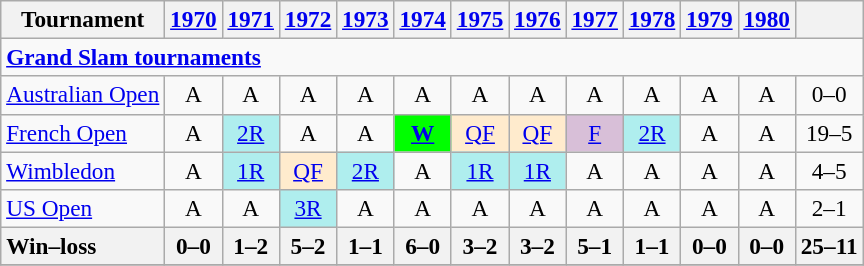<table class=wikitable style=text-align:center;font-size:97%>
<tr>
<th>Tournament</th>
<th><a href='#'>1970</a></th>
<th><a href='#'>1971</a></th>
<th><a href='#'>1972</a></th>
<th><a href='#'>1973</a></th>
<th><a href='#'>1974</a></th>
<th><a href='#'>1975</a></th>
<th><a href='#'>1976</a></th>
<th><a href='#'>1977</a></th>
<th><a href='#'>1978</a></th>
<th><a href='#'>1979</a></th>
<th><a href='#'>1980</a></th>
<th></th>
</tr>
<tr>
<td colspan=13 align=left><strong><a href='#'>Grand Slam tournaments</a></strong></td>
</tr>
<tr>
<td align=left><a href='#'>Australian Open</a></td>
<td>A</td>
<td>A</td>
<td>A</td>
<td>A</td>
<td>A</td>
<td>A</td>
<td>A</td>
<td>A</td>
<td>A</td>
<td>A</td>
<td>A</td>
<td>0–0</td>
</tr>
<tr>
<td align=left><a href='#'>French Open</a></td>
<td>A</td>
<td style="background:#afeeee;"><a href='#'>2R</a></td>
<td>A</td>
<td>A</td>
<td bgcolor=Lime><a href='#'><strong>W</strong></a></td>
<td style="background:#ffebcd;"><a href='#'>QF</a></td>
<td style="background:#ffebcd;"><a href='#'>QF</a></td>
<td bgcolor=thistle><a href='#'>F</a></td>
<td style="background:#afeeee;"><a href='#'>2R</a></td>
<td>A</td>
<td>A</td>
<td>19–5</td>
</tr>
<tr>
<td align=left><a href='#'>Wimbledon</a></td>
<td>A</td>
<td style="background:#afeeee;"><a href='#'>1R</a></td>
<td style="background:#ffebcd;"><a href='#'>QF</a></td>
<td style="background:#afeeee;"><a href='#'>2R</a></td>
<td>A</td>
<td style="background:#afeeee;"><a href='#'>1R</a></td>
<td style="background:#afeeee;"><a href='#'>1R</a></td>
<td>A</td>
<td>A</td>
<td>A</td>
<td>A</td>
<td>4–5</td>
</tr>
<tr>
<td align=left><a href='#'>US Open</a></td>
<td>A</td>
<td>A</td>
<td style="background:#afeeee;"><a href='#'>3R</a></td>
<td>A</td>
<td>A</td>
<td>A</td>
<td>A</td>
<td>A</td>
<td>A</td>
<td>A</td>
<td>A</td>
<td>2–1</td>
</tr>
<tr>
<th style=text-align:left>Win–loss</th>
<th>0–0</th>
<th>1–2</th>
<th>5–2</th>
<th>1–1</th>
<th>6–0</th>
<th>3–2</th>
<th>3–2</th>
<th>5–1</th>
<th>1–1</th>
<th>0–0</th>
<th>0–0</th>
<th>25–11</th>
</tr>
<tr>
</tr>
</table>
